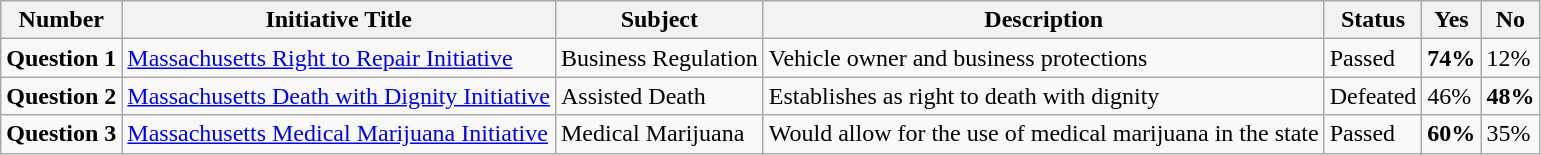<table class="wikitable">
<tr>
<th>Number</th>
<th>Initiative Title</th>
<th>Subject</th>
<th>Description</th>
<th>Status</th>
<th>Yes</th>
<th>No</th>
</tr>
<tr valign="top">
<td><strong>Question 1</strong></td>
<td><a href='#'>Massachusetts Right to Repair Initiative</a></td>
<td>Business Regulation</td>
<td>Vehicle owner and business protections</td>
<td>Passed</td>
<td><strong>74%</strong></td>
<td>12%</td>
</tr>
<tr valign="top">
<td><strong>Question 2</strong></td>
<td><a href='#'>Massachusetts Death with Dignity Initiative</a></td>
<td>Assisted Death</td>
<td>Establishes as right to death with dignity</td>
<td>Defeated</td>
<td>46%</td>
<td><strong>48%</strong></td>
</tr>
<tr valign="top">
<td><strong>Question 3</strong></td>
<td><a href='#'>Massachusetts Medical Marijuana Initiative</a></td>
<td>Medical Marijuana</td>
<td>Would allow for the use of medical marijuana in the state</td>
<td>Passed</td>
<td><strong>60%</strong></td>
<td>35%</td>
</tr>
</table>
